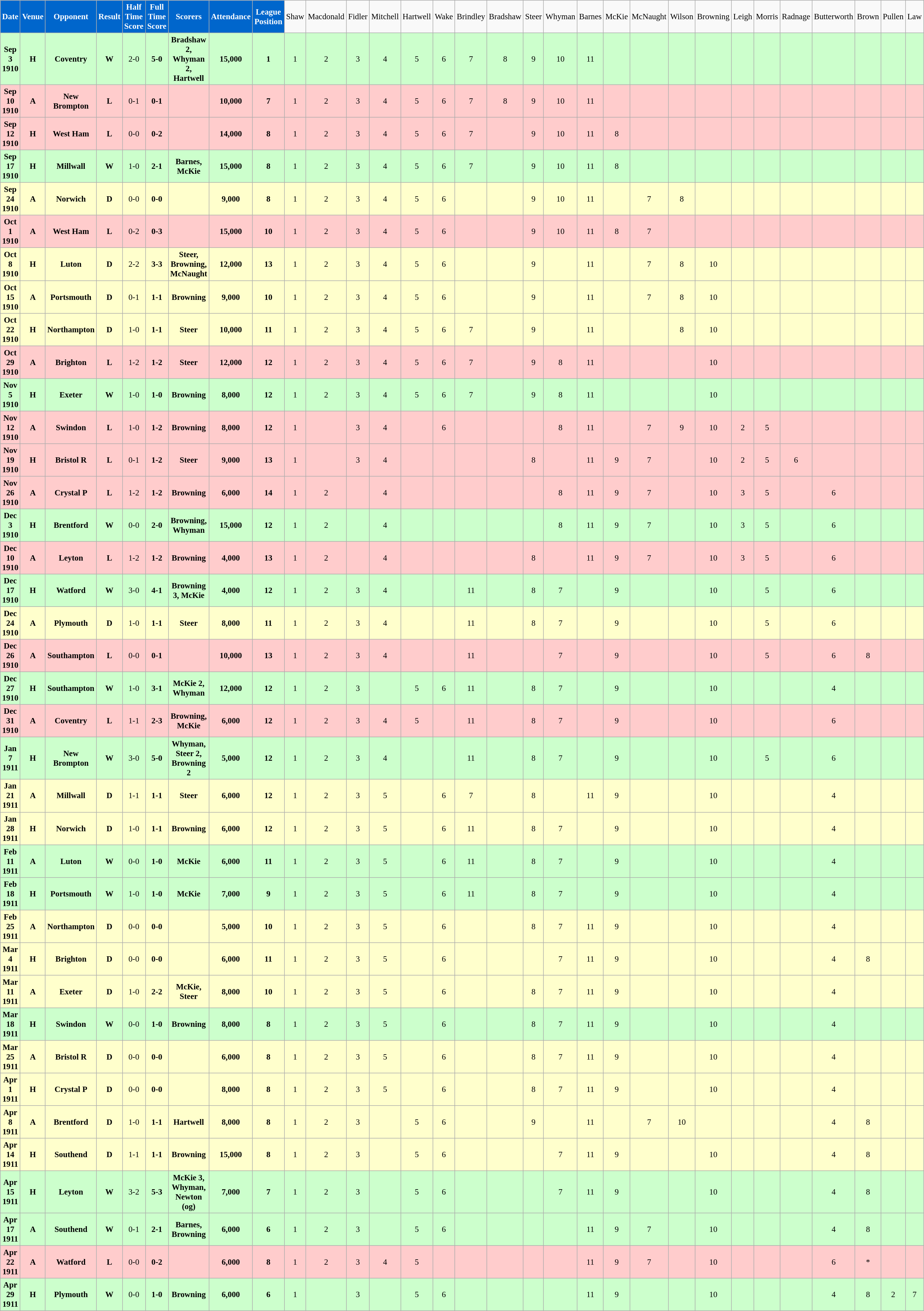<table class="wikitable sortable" style="font-size:95%; text-align:center">
<tr>
<td style="background:#0066CC; color:#FFFFFF; text-align:center;"><strong>Date</strong></td>
<td style="background:#0066CC; color:#FFFFFF; text-align:center;"><strong>Venue</strong></td>
<td style="background:#0066CC; color:#FFFFFF; text-align:center;"><strong>Opponent</strong></td>
<td style="background:#0066CC; color:#FFFFFF; text-align:center;"><strong>Result</strong></td>
<td style="background:#0066CC; color:#FFFFFF; text-align:center;"><strong>Half Time Score</strong></td>
<td style="background:#0066CC; color:#FFFFFF; text-align:center;"><strong>Full Time Score</strong></td>
<td style="background:#0066CC; color:#FFFFFF; text-align:center;"><strong>Scorers</strong></td>
<td style="background:#0066CC; color:#FFFFFF; text-align:center;"><strong>Attendance</strong></td>
<td style="background:#0066CC; color:#FFFFFF; text-align:center;"><strong>League Position</strong></td>
<td>Shaw</td>
<td>Macdonald</td>
<td>Fidler</td>
<td>Mitchell</td>
<td>Hartwell</td>
<td>Wake</td>
<td>Brindley</td>
<td>Bradshaw</td>
<td>Steer</td>
<td>Whyman</td>
<td>Barnes</td>
<td>McKie</td>
<td>McNaught</td>
<td>Wilson</td>
<td>Browning</td>
<td>Leigh</td>
<td>Morris</td>
<td>Radnage</td>
<td>Butterworth</td>
<td>Brown</td>
<td>Pullen</td>
<td>Law</td>
</tr>
<tr bgcolor="#CCFFCC">
<td><strong>Sep 3 1910</strong></td>
<td><strong>H</strong></td>
<td><strong>Coventry</strong></td>
<td><strong>W</strong></td>
<td>2-0</td>
<td><strong>5-0</strong></td>
<td><strong>Bradshaw 2, Whyman 2, Hartwell</strong></td>
<td><strong>15,000</strong></td>
<td><strong>1</strong></td>
<td>1</td>
<td>2</td>
<td>3</td>
<td>4</td>
<td>5</td>
<td>6</td>
<td>7</td>
<td>8</td>
<td>9</td>
<td>10</td>
<td>11</td>
<td></td>
<td></td>
<td></td>
<td></td>
<td></td>
<td></td>
<td></td>
<td></td>
<td></td>
<td></td>
<td></td>
</tr>
<tr bgcolor="#FFCCCC">
<td><strong>Sep 10 1910</strong></td>
<td><strong>A</strong></td>
<td><strong>New Brompton</strong></td>
<td><strong>L</strong></td>
<td>0-1</td>
<td><strong>0-1</strong></td>
<td></td>
<td><strong>10,000</strong></td>
<td><strong>7</strong></td>
<td>1</td>
<td>2</td>
<td>3</td>
<td>4</td>
<td>5</td>
<td>6</td>
<td>7</td>
<td>8</td>
<td>9</td>
<td>10</td>
<td>11</td>
<td></td>
<td></td>
<td></td>
<td></td>
<td></td>
<td></td>
<td></td>
<td></td>
<td></td>
<td></td>
<td></td>
</tr>
<tr bgcolor="#FFCCCC">
<td><strong>Sep 12 1910</strong></td>
<td><strong>H</strong></td>
<td><strong>West Ham</strong></td>
<td><strong>L</strong></td>
<td>0-0</td>
<td><strong>0-2</strong></td>
<td></td>
<td><strong>14,000</strong></td>
<td><strong>8</strong></td>
<td>1</td>
<td>2</td>
<td>3</td>
<td>4</td>
<td>5</td>
<td>6</td>
<td>7</td>
<td></td>
<td>9</td>
<td>10</td>
<td>11</td>
<td>8</td>
<td></td>
<td></td>
<td></td>
<td></td>
<td></td>
<td></td>
<td></td>
<td></td>
<td></td>
<td></td>
</tr>
<tr bgcolor="#CCFFCC">
<td><strong>Sep 17 1910</strong></td>
<td><strong>H</strong></td>
<td><strong>Millwall</strong></td>
<td><strong>W</strong></td>
<td>1-0</td>
<td><strong>2-1</strong></td>
<td><strong>Barnes, McKie</strong></td>
<td><strong>15,000</strong></td>
<td><strong>8</strong></td>
<td>1</td>
<td>2</td>
<td>3</td>
<td>4</td>
<td>5</td>
<td>6</td>
<td>7</td>
<td></td>
<td>9</td>
<td>10</td>
<td>11</td>
<td>8</td>
<td></td>
<td></td>
<td></td>
<td></td>
<td></td>
<td></td>
<td></td>
<td></td>
<td></td>
<td></td>
</tr>
<tr bgcolor="#FFFFCC">
<td><strong>Sep 24 1910</strong></td>
<td><strong>A</strong></td>
<td><strong>Norwich</strong></td>
<td><strong>D</strong></td>
<td>0-0</td>
<td><strong>0-0</strong></td>
<td></td>
<td><strong>9,000</strong></td>
<td><strong>8</strong></td>
<td>1</td>
<td>2</td>
<td>3</td>
<td>4</td>
<td>5</td>
<td>6</td>
<td></td>
<td></td>
<td>9</td>
<td>10</td>
<td>11</td>
<td></td>
<td>7</td>
<td>8</td>
<td></td>
<td></td>
<td></td>
<td></td>
<td></td>
<td></td>
<td></td>
<td></td>
</tr>
<tr bgcolor="#FFCCCC">
<td><strong>Oct 1 1910</strong></td>
<td><strong>A</strong></td>
<td><strong>West Ham</strong></td>
<td><strong>L</strong></td>
<td>0-2</td>
<td><strong>0-3</strong></td>
<td></td>
<td><strong>15,000</strong></td>
<td><strong>10</strong></td>
<td>1</td>
<td>2</td>
<td>3</td>
<td>4</td>
<td>5</td>
<td>6</td>
<td></td>
<td></td>
<td>9</td>
<td>10</td>
<td>11</td>
<td>8</td>
<td>7</td>
<td></td>
<td></td>
<td></td>
<td></td>
<td></td>
<td></td>
<td></td>
<td></td>
<td></td>
</tr>
<tr bgcolor="#FFFFCC">
<td><strong>Oct 8 1910</strong></td>
<td><strong>H</strong></td>
<td><strong>Luton</strong></td>
<td><strong>D</strong></td>
<td>2-2</td>
<td><strong>3-3</strong></td>
<td><strong>Steer, Browning, McNaught</strong></td>
<td><strong>12,000</strong></td>
<td><strong>13</strong></td>
<td>1</td>
<td>2</td>
<td>3</td>
<td>4</td>
<td>5</td>
<td>6</td>
<td></td>
<td></td>
<td>9</td>
<td></td>
<td>11</td>
<td></td>
<td>7</td>
<td>8</td>
<td>10</td>
<td></td>
<td></td>
<td></td>
<td></td>
<td></td>
<td></td>
<td></td>
</tr>
<tr bgcolor="#FFFFCC">
<td><strong>Oct 15 1910</strong></td>
<td><strong>A</strong></td>
<td><strong>Portsmouth</strong></td>
<td><strong>D</strong></td>
<td>0-1</td>
<td><strong>1-1</strong></td>
<td><strong>Browning</strong></td>
<td><strong>9,000</strong></td>
<td><strong>10</strong></td>
<td>1</td>
<td>2</td>
<td>3</td>
<td>4</td>
<td>5</td>
<td>6</td>
<td></td>
<td></td>
<td>9</td>
<td></td>
<td>11</td>
<td></td>
<td>7</td>
<td>8</td>
<td>10</td>
<td></td>
<td></td>
<td></td>
<td></td>
<td></td>
<td></td>
<td></td>
</tr>
<tr bgcolor="#FFFFCC">
<td><strong>Oct 22 1910</strong></td>
<td><strong>H</strong></td>
<td><strong>Northampton</strong></td>
<td><strong>D</strong></td>
<td>1-0</td>
<td><strong>1-1</strong></td>
<td><strong>Steer</strong></td>
<td><strong>10,000</strong></td>
<td><strong>11</strong></td>
<td>1</td>
<td>2</td>
<td>3</td>
<td>4</td>
<td>5</td>
<td>6</td>
<td>7</td>
<td></td>
<td>9</td>
<td></td>
<td>11</td>
<td></td>
<td></td>
<td>8</td>
<td>10</td>
<td></td>
<td></td>
<td></td>
<td></td>
<td></td>
<td></td>
<td></td>
</tr>
<tr bgcolor="#FFCCCC">
<td><strong>Oct 29 1910</strong></td>
<td><strong>A</strong></td>
<td><strong>Brighton</strong></td>
<td><strong>L</strong></td>
<td>1-2</td>
<td><strong>1-2</strong></td>
<td><strong>Steer</strong></td>
<td><strong>12,000</strong></td>
<td><strong>12</strong></td>
<td>1</td>
<td>2</td>
<td>3</td>
<td>4</td>
<td>5</td>
<td>6</td>
<td>7</td>
<td></td>
<td>9</td>
<td>8</td>
<td>11</td>
<td></td>
<td></td>
<td></td>
<td>10</td>
<td></td>
<td></td>
<td></td>
<td></td>
<td></td>
<td></td>
<td></td>
</tr>
<tr bgcolor="#CCFFCC">
<td><strong>Nov 5 1910</strong></td>
<td><strong>H</strong></td>
<td><strong>Exeter</strong></td>
<td><strong>W</strong></td>
<td>1-0</td>
<td><strong>1-0</strong></td>
<td><strong>Browning</strong></td>
<td><strong>8,000</strong></td>
<td><strong>12</strong></td>
<td>1</td>
<td>2</td>
<td>3</td>
<td>4</td>
<td>5</td>
<td>6</td>
<td>7</td>
<td></td>
<td>9</td>
<td>8</td>
<td>11</td>
<td></td>
<td></td>
<td></td>
<td>10</td>
<td></td>
<td></td>
<td></td>
<td></td>
<td></td>
<td></td>
<td></td>
</tr>
<tr bgcolor="#FFCCCC">
<td><strong>Nov 12 1910</strong></td>
<td><strong>A</strong></td>
<td><strong>Swindon</strong></td>
<td><strong>L</strong></td>
<td>1-0</td>
<td><strong>1-2</strong></td>
<td><strong>Browning</strong></td>
<td><strong>8,000</strong></td>
<td><strong>12</strong></td>
<td>1</td>
<td></td>
<td>3</td>
<td>4</td>
<td></td>
<td>6</td>
<td></td>
<td></td>
<td></td>
<td>8</td>
<td>11</td>
<td></td>
<td>7</td>
<td>9</td>
<td>10</td>
<td>2</td>
<td>5</td>
<td></td>
<td></td>
<td></td>
<td></td>
<td></td>
</tr>
<tr bgcolor="#FFCCCC">
<td><strong>Nov 19 1910</strong></td>
<td><strong>H</strong></td>
<td><strong>Bristol R</strong></td>
<td><strong>L</strong></td>
<td>0-1</td>
<td><strong>1-2</strong></td>
<td><strong>Steer</strong></td>
<td><strong>9,000</strong></td>
<td><strong>13</strong></td>
<td>1</td>
<td></td>
<td>3</td>
<td>4</td>
<td></td>
<td></td>
<td></td>
<td></td>
<td>8</td>
<td></td>
<td>11</td>
<td>9</td>
<td>7</td>
<td></td>
<td>10</td>
<td>2</td>
<td>5</td>
<td>6</td>
<td></td>
<td></td>
<td></td>
<td></td>
</tr>
<tr bgcolor="#FFCCCC">
<td><strong>Nov 26 1910</strong></td>
<td><strong>A</strong></td>
<td><strong>Crystal P</strong></td>
<td><strong>L</strong></td>
<td>1-2</td>
<td><strong>1-2</strong></td>
<td><strong>Browning</strong></td>
<td><strong>6,000</strong></td>
<td><strong>14</strong></td>
<td>1</td>
<td>2</td>
<td></td>
<td>4</td>
<td></td>
<td></td>
<td></td>
<td></td>
<td></td>
<td>8</td>
<td>11</td>
<td>9</td>
<td>7</td>
<td></td>
<td>10</td>
<td>3</td>
<td>5</td>
<td></td>
<td>6</td>
<td></td>
<td></td>
<td></td>
</tr>
<tr bgcolor="#CCFFCC">
<td><strong>Dec 3 1910</strong></td>
<td><strong>H</strong></td>
<td><strong>Brentford</strong></td>
<td><strong>W</strong></td>
<td>0-0</td>
<td><strong>2-0</strong></td>
<td><strong>Browning, Whyman</strong></td>
<td><strong>15,000</strong></td>
<td><strong>12</strong></td>
<td>1</td>
<td>2</td>
<td></td>
<td>4</td>
<td></td>
<td></td>
<td></td>
<td></td>
<td></td>
<td>8</td>
<td>11</td>
<td>9</td>
<td>7</td>
<td></td>
<td>10</td>
<td>3</td>
<td>5</td>
<td></td>
<td>6</td>
<td></td>
<td></td>
<td></td>
</tr>
<tr bgcolor="#FFCCCC">
<td><strong>Dec 10 1910</strong></td>
<td><strong>A</strong></td>
<td><strong>Leyton</strong></td>
<td><strong>L</strong></td>
<td>1-2</td>
<td><strong>1-2</strong></td>
<td><strong>Browning</strong></td>
<td><strong>4,000</strong></td>
<td><strong>13</strong></td>
<td>1</td>
<td>2</td>
<td></td>
<td>4</td>
<td></td>
<td></td>
<td></td>
<td></td>
<td>8</td>
<td></td>
<td>11</td>
<td>9</td>
<td>7</td>
<td></td>
<td>10</td>
<td>3</td>
<td>5</td>
<td></td>
<td>6</td>
<td></td>
<td></td>
<td></td>
</tr>
<tr bgcolor="#CCFFCC">
<td><strong>Dec 17 1910</strong></td>
<td><strong>H</strong></td>
<td><strong>Watford</strong></td>
<td><strong>W</strong></td>
<td>3-0</td>
<td><strong>4-1</strong></td>
<td><strong>Browning 3, McKie</strong></td>
<td><strong>4,000</strong></td>
<td><strong>12</strong></td>
<td>1</td>
<td>2</td>
<td>3</td>
<td>4</td>
<td></td>
<td></td>
<td>11</td>
<td></td>
<td>8</td>
<td>7</td>
<td></td>
<td>9</td>
<td></td>
<td></td>
<td>10</td>
<td></td>
<td>5</td>
<td></td>
<td>6</td>
<td></td>
<td></td>
<td></td>
</tr>
<tr bgcolor="#FFFFCC">
<td><strong>Dec 24 1910</strong></td>
<td><strong>A</strong></td>
<td><strong>Plymouth</strong></td>
<td><strong>D</strong></td>
<td>1-0</td>
<td><strong>1-1</strong></td>
<td><strong>Steer</strong></td>
<td><strong>8,000</strong></td>
<td><strong>11</strong></td>
<td>1</td>
<td>2</td>
<td>3</td>
<td>4</td>
<td></td>
<td></td>
<td>11</td>
<td></td>
<td>8</td>
<td>7</td>
<td></td>
<td>9</td>
<td></td>
<td></td>
<td>10</td>
<td></td>
<td>5</td>
<td></td>
<td>6</td>
<td></td>
<td></td>
<td></td>
</tr>
<tr bgcolor="#FFCCCC">
<td><strong>Dec 26 1910</strong></td>
<td><strong>A</strong></td>
<td><strong>Southampton</strong></td>
<td><strong>L</strong></td>
<td>0-0</td>
<td><strong>0-1</strong></td>
<td></td>
<td><strong>10,000</strong></td>
<td><strong>13</strong></td>
<td>1</td>
<td>2</td>
<td>3</td>
<td>4</td>
<td></td>
<td></td>
<td>11</td>
<td></td>
<td></td>
<td>7</td>
<td></td>
<td>9</td>
<td></td>
<td></td>
<td>10</td>
<td></td>
<td>5</td>
<td></td>
<td>6</td>
<td>8</td>
<td></td>
<td></td>
</tr>
<tr bgcolor="#CCFFCC">
<td><strong>Dec 27 1910</strong></td>
<td><strong>H</strong></td>
<td><strong>Southampton</strong></td>
<td><strong>W</strong></td>
<td>1-0</td>
<td><strong>3-1</strong></td>
<td><strong>McKie 2, Whyman</strong></td>
<td><strong>12,000</strong></td>
<td><strong>12</strong></td>
<td>1</td>
<td>2</td>
<td>3</td>
<td></td>
<td>5</td>
<td>6</td>
<td>11</td>
<td></td>
<td>8</td>
<td>7</td>
<td></td>
<td>9</td>
<td></td>
<td></td>
<td>10</td>
<td></td>
<td></td>
<td></td>
<td>4</td>
<td></td>
<td></td>
<td></td>
</tr>
<tr bgcolor="#FFCCCC">
<td><strong>Dec 31 1910</strong></td>
<td><strong>A</strong></td>
<td><strong>Coventry</strong></td>
<td><strong>L</strong></td>
<td>1-1</td>
<td><strong>2-3</strong></td>
<td><strong>Browning, McKie</strong></td>
<td><strong>6,000</strong></td>
<td><strong>12</strong></td>
<td>1</td>
<td>2</td>
<td>3</td>
<td>4</td>
<td>5</td>
<td></td>
<td>11</td>
<td></td>
<td>8</td>
<td>7</td>
<td></td>
<td>9</td>
<td></td>
<td></td>
<td>10</td>
<td></td>
<td></td>
<td></td>
<td>6</td>
<td></td>
<td></td>
<td></td>
</tr>
<tr bgcolor="#CCFFCC">
<td><strong>Jan 7 1911</strong></td>
<td><strong>H</strong></td>
<td><strong>New Brompton</strong></td>
<td><strong>W</strong></td>
<td>3-0</td>
<td><strong>5-0</strong></td>
<td><strong>Whyman, Steer 2, Browning 2</strong></td>
<td><strong>5,000</strong></td>
<td><strong>12</strong></td>
<td>1</td>
<td>2</td>
<td>3</td>
<td>4</td>
<td></td>
<td></td>
<td>11</td>
<td></td>
<td>8</td>
<td>7</td>
<td></td>
<td>9</td>
<td></td>
<td></td>
<td>10</td>
<td></td>
<td>5</td>
<td></td>
<td>6</td>
<td></td>
<td></td>
<td></td>
</tr>
<tr bgcolor="#FFFFCC">
<td><strong>Jan 21 1911</strong></td>
<td><strong>A</strong></td>
<td><strong>Millwall</strong></td>
<td><strong>D</strong></td>
<td>1-1</td>
<td><strong>1-1</strong></td>
<td><strong>Steer</strong></td>
<td><strong>6,000</strong></td>
<td><strong>12</strong></td>
<td>1</td>
<td>2</td>
<td>3</td>
<td>5</td>
<td></td>
<td>6</td>
<td>7</td>
<td></td>
<td>8</td>
<td></td>
<td>11</td>
<td>9</td>
<td></td>
<td></td>
<td>10</td>
<td></td>
<td></td>
<td></td>
<td>4</td>
<td></td>
<td></td>
<td></td>
</tr>
<tr bgcolor="#FFFFCC">
<td><strong>Jan 28 1911</strong></td>
<td><strong>H</strong></td>
<td><strong>Norwich</strong></td>
<td><strong>D</strong></td>
<td>1-0</td>
<td><strong>1-1</strong></td>
<td><strong>Browning</strong></td>
<td><strong>6,000</strong></td>
<td><strong>12</strong></td>
<td>1</td>
<td>2</td>
<td>3</td>
<td>5</td>
<td></td>
<td>6</td>
<td>11</td>
<td></td>
<td>8</td>
<td>7</td>
<td></td>
<td>9</td>
<td></td>
<td></td>
<td>10</td>
<td></td>
<td></td>
<td></td>
<td>4</td>
<td></td>
<td></td>
<td></td>
</tr>
<tr bgcolor="#CCFFCC">
<td><strong>Feb 11 1911</strong></td>
<td><strong>A</strong></td>
<td><strong>Luton</strong></td>
<td><strong>W</strong></td>
<td>0-0</td>
<td><strong>1-0</strong></td>
<td><strong>McKie</strong></td>
<td><strong>6,000</strong></td>
<td><strong>11</strong></td>
<td>1</td>
<td>2</td>
<td>3</td>
<td>5</td>
<td></td>
<td>6</td>
<td>11</td>
<td></td>
<td>8</td>
<td>7</td>
<td></td>
<td>9</td>
<td></td>
<td></td>
<td>10</td>
<td></td>
<td></td>
<td></td>
<td>4</td>
<td></td>
<td></td>
<td></td>
</tr>
<tr bgcolor="#CCFFCC">
<td><strong>Feb 18 1911</strong></td>
<td><strong>H</strong></td>
<td><strong>Portsmouth</strong></td>
<td><strong>W</strong></td>
<td>1-0</td>
<td><strong>1-0</strong></td>
<td><strong>McKie</strong></td>
<td><strong>7,000</strong></td>
<td><strong>9</strong></td>
<td>1</td>
<td>2</td>
<td>3</td>
<td>5</td>
<td></td>
<td>6</td>
<td>11</td>
<td></td>
<td>8</td>
<td>7</td>
<td></td>
<td>9</td>
<td></td>
<td></td>
<td>10</td>
<td></td>
<td></td>
<td></td>
<td>4</td>
<td></td>
<td></td>
<td></td>
</tr>
<tr bgcolor="#FFFFCC">
<td><strong>Feb 25 1911</strong></td>
<td><strong>A</strong></td>
<td><strong>Northampton</strong></td>
<td><strong>D</strong></td>
<td>0-0</td>
<td><strong>0-0</strong></td>
<td></td>
<td><strong>5,000</strong></td>
<td><strong>10</strong></td>
<td>1</td>
<td>2</td>
<td>3</td>
<td>5</td>
<td></td>
<td>6</td>
<td></td>
<td></td>
<td>8</td>
<td>7</td>
<td>11</td>
<td>9</td>
<td></td>
<td></td>
<td>10</td>
<td></td>
<td></td>
<td></td>
<td>4</td>
<td></td>
<td></td>
<td></td>
</tr>
<tr bgcolor="#FFFFCC">
<td><strong>Mar 4 1911</strong></td>
<td><strong>H</strong></td>
<td><strong>Brighton</strong></td>
<td><strong>D</strong></td>
<td>0-0</td>
<td><strong>0-0</strong></td>
<td></td>
<td><strong>6,000</strong></td>
<td><strong>11</strong></td>
<td>1</td>
<td>2</td>
<td>3</td>
<td>5</td>
<td></td>
<td>6</td>
<td></td>
<td></td>
<td></td>
<td>7</td>
<td>11</td>
<td>9</td>
<td></td>
<td></td>
<td>10</td>
<td></td>
<td></td>
<td></td>
<td>4</td>
<td>8</td>
<td></td>
<td></td>
</tr>
<tr bgcolor="#FFFFCC">
<td><strong>Mar 11 1911</strong></td>
<td><strong>A</strong></td>
<td><strong>Exeter</strong></td>
<td><strong>D</strong></td>
<td>1-0</td>
<td><strong>2-2</strong></td>
<td><strong>McKie, Steer</strong></td>
<td><strong>8,000</strong></td>
<td><strong>10</strong></td>
<td>1</td>
<td>2</td>
<td>3</td>
<td>5</td>
<td></td>
<td>6</td>
<td></td>
<td></td>
<td>8</td>
<td>7</td>
<td>11</td>
<td>9</td>
<td></td>
<td></td>
<td>10</td>
<td></td>
<td></td>
<td></td>
<td>4</td>
<td></td>
<td></td>
<td></td>
</tr>
<tr bgcolor="#CCFFCC">
<td><strong>Mar 18 1911</strong></td>
<td><strong>H</strong></td>
<td><strong>Swindon</strong></td>
<td><strong>W</strong></td>
<td>0-0</td>
<td><strong>1-0</strong></td>
<td><strong>Browning</strong></td>
<td><strong>8,000</strong></td>
<td><strong>8</strong></td>
<td>1</td>
<td>2</td>
<td>3</td>
<td>5</td>
<td></td>
<td>6</td>
<td></td>
<td></td>
<td>8</td>
<td>7</td>
<td>11</td>
<td>9</td>
<td></td>
<td></td>
<td>10</td>
<td></td>
<td></td>
<td></td>
<td>4</td>
<td></td>
<td></td>
<td></td>
</tr>
<tr bgcolor="#FFFFCC">
<td><strong>Mar 25 1911</strong></td>
<td><strong>A</strong></td>
<td><strong>Bristol R</strong></td>
<td><strong>D</strong></td>
<td>0-0</td>
<td><strong>0-0</strong></td>
<td></td>
<td><strong>6,000</strong></td>
<td><strong>8</strong></td>
<td>1</td>
<td>2</td>
<td>3</td>
<td>5</td>
<td></td>
<td>6</td>
<td></td>
<td></td>
<td>8</td>
<td>7</td>
<td>11</td>
<td>9</td>
<td></td>
<td></td>
<td>10</td>
<td></td>
<td></td>
<td></td>
<td>4</td>
<td></td>
<td></td>
<td></td>
</tr>
<tr bgcolor="#FFFFCC">
<td><strong>Apr 1 1911</strong></td>
<td><strong>H</strong></td>
<td><strong>Crystal P</strong></td>
<td><strong>D</strong></td>
<td>0-0</td>
<td><strong>0-0</strong></td>
<td></td>
<td><strong>8,000</strong></td>
<td><strong>8</strong></td>
<td>1</td>
<td>2</td>
<td>3</td>
<td>5</td>
<td></td>
<td>6</td>
<td></td>
<td></td>
<td>8</td>
<td>7</td>
<td>11</td>
<td>9</td>
<td></td>
<td></td>
<td>10</td>
<td></td>
<td></td>
<td></td>
<td>4</td>
<td></td>
<td></td>
<td></td>
</tr>
<tr bgcolor="#FFFFCC">
<td><strong>Apr 8 1911</strong></td>
<td><strong>A</strong></td>
<td><strong>Brentford</strong></td>
<td><strong>D</strong></td>
<td>1-0</td>
<td><strong>1-1</strong></td>
<td><strong>Hartwell</strong></td>
<td><strong>8,000</strong></td>
<td><strong>8</strong></td>
<td>1</td>
<td>2</td>
<td>3</td>
<td></td>
<td>5</td>
<td>6</td>
<td></td>
<td></td>
<td>9</td>
<td></td>
<td>11</td>
<td></td>
<td>7</td>
<td>10</td>
<td></td>
<td></td>
<td></td>
<td></td>
<td>4</td>
<td>8</td>
<td></td>
<td></td>
</tr>
<tr bgcolor="#FFFFCC">
<td><strong>Apr 14 1911</strong></td>
<td><strong>H</strong></td>
<td><strong>Southend</strong></td>
<td><strong>D</strong></td>
<td>1-1</td>
<td><strong>1-1</strong></td>
<td><strong>Browning</strong></td>
<td><strong>15,000</strong></td>
<td><strong>8</strong></td>
<td>1</td>
<td>2</td>
<td>3</td>
<td></td>
<td>5</td>
<td>6</td>
<td></td>
<td></td>
<td></td>
<td>7</td>
<td>11</td>
<td>9</td>
<td></td>
<td></td>
<td>10</td>
<td></td>
<td></td>
<td></td>
<td>4</td>
<td>8</td>
<td></td>
<td></td>
</tr>
<tr bgcolor="#CCFFCC">
<td><strong>Apr 15 1911</strong></td>
<td><strong>H</strong></td>
<td><strong>Leyton</strong></td>
<td><strong>W</strong></td>
<td>3-2</td>
<td><strong>5-3</strong></td>
<td><strong>McKie 3, Whyman, Newton (og)</strong></td>
<td><strong>7,000</strong></td>
<td><strong>7</strong></td>
<td>1</td>
<td>2</td>
<td>3</td>
<td></td>
<td>5</td>
<td>6</td>
<td></td>
<td></td>
<td></td>
<td>7</td>
<td>11</td>
<td>9</td>
<td></td>
<td></td>
<td>10</td>
<td></td>
<td></td>
<td></td>
<td>4</td>
<td>8</td>
<td></td>
<td></td>
</tr>
<tr bgcolor="#CCFFCC">
<td><strong>Apr 17 1911</strong></td>
<td><strong>A</strong></td>
<td><strong>Southend</strong></td>
<td><strong>W</strong></td>
<td>0-1</td>
<td><strong>2-1</strong></td>
<td><strong>Barnes, Browning</strong></td>
<td><strong>6,000</strong></td>
<td><strong>6</strong></td>
<td>1</td>
<td>2</td>
<td>3</td>
<td></td>
<td>5</td>
<td>6</td>
<td></td>
<td></td>
<td></td>
<td></td>
<td>11</td>
<td>9</td>
<td>7</td>
<td></td>
<td>10</td>
<td></td>
<td></td>
<td></td>
<td>4</td>
<td>8</td>
<td></td>
<td></td>
</tr>
<tr bgcolor="#FFCCCC">
<td><strong>Apr 22 1911</strong></td>
<td><strong>A</strong></td>
<td><strong>Watford</strong></td>
<td><strong>L</strong></td>
<td>0-0</td>
<td><strong>0-2</strong></td>
<td></td>
<td><strong>6,000</strong></td>
<td><strong>8</strong></td>
<td>1</td>
<td>2</td>
<td>3</td>
<td>4</td>
<td>5</td>
<td></td>
<td></td>
<td></td>
<td></td>
<td></td>
<td>11</td>
<td>9</td>
<td>7</td>
<td></td>
<td>10</td>
<td></td>
<td></td>
<td></td>
<td>6</td>
<td>*</td>
<td></td>
<td></td>
</tr>
<tr bgcolor="#CCFFCC">
<td><strong>Apr 29 1911</strong></td>
<td><strong>H</strong></td>
<td><strong>Plymouth</strong></td>
<td><strong>W</strong></td>
<td>0-0</td>
<td><strong>1-0</strong></td>
<td><strong>Browning</strong></td>
<td><strong>6,000</strong></td>
<td><strong>6</strong></td>
<td>1</td>
<td></td>
<td>3</td>
<td></td>
<td>5</td>
<td>6</td>
<td></td>
<td></td>
<td></td>
<td></td>
<td>11</td>
<td>9</td>
<td></td>
<td></td>
<td>10</td>
<td></td>
<td></td>
<td></td>
<td>4</td>
<td>8</td>
<td>2</td>
<td>7</td>
</tr>
</table>
